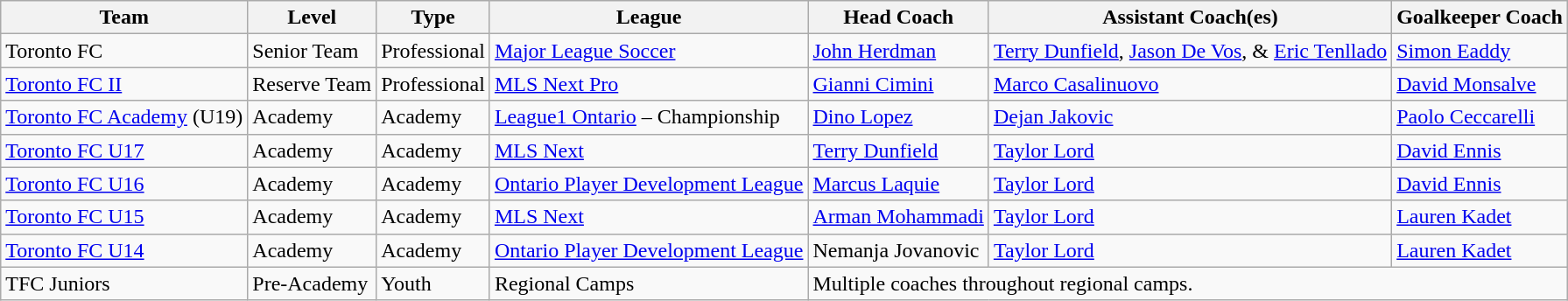<table class="wikitable">
<tr>
<th>Team</th>
<th>Level</th>
<th>Type</th>
<th>League</th>
<th>Head Coach</th>
<th>Assistant Coach(es)</th>
<th>Goalkeeper Coach</th>
</tr>
<tr>
<td>Toronto FC</td>
<td>Senior Team</td>
<td>Professional</td>
<td><a href='#'>Major League Soccer</a></td>
<td><a href='#'>John Herdman</a></td>
<td><a href='#'>Terry Dunfield</a>, <a href='#'>Jason De Vos</a>, & <a href='#'>Eric Tenllado</a></td>
<td><a href='#'>Simon Eaddy</a></td>
</tr>
<tr>
<td><a href='#'>Toronto FC II</a></td>
<td>Reserve Team</td>
<td>Professional</td>
<td><a href='#'>MLS Next Pro</a></td>
<td><a href='#'>Gianni Cimini</a></td>
<td><a href='#'>Marco Casalinuovo</a></td>
<td><a href='#'>David Monsalve</a></td>
</tr>
<tr>
<td><a href='#'>Toronto FC Academy</a> (U19)</td>
<td>Academy</td>
<td>Academy</td>
<td><a href='#'>League1 Ontario</a> – Championship</td>
<td><a href='#'>Dino Lopez</a></td>
<td><a href='#'>Dejan Jakovic</a></td>
<td><a href='#'>Paolo Ceccarelli</a></td>
</tr>
<tr>
<td><a href='#'>Toronto FC U17</a></td>
<td>Academy</td>
<td>Academy</td>
<td><a href='#'>MLS Next</a></td>
<td><a href='#'>Terry Dunfield</a></td>
<td><a href='#'>Taylor Lord</a></td>
<td><a href='#'>David Ennis</a></td>
</tr>
<tr>
<td><a href='#'>Toronto FC U16</a></td>
<td>Academy</td>
<td>Academy</td>
<td><a href='#'>Ontario Player Development League</a></td>
<td><a href='#'>Marcus Laquie</a></td>
<td><a href='#'>Taylor Lord</a></td>
<td><a href='#'>David Ennis</a></td>
</tr>
<tr>
<td><a href='#'>Toronto FC U15</a></td>
<td>Academy</td>
<td>Academy</td>
<td><a href='#'>MLS Next</a></td>
<td><a href='#'>Arman Mohammadi</a></td>
<td><a href='#'>Taylor Lord</a></td>
<td><a href='#'>Lauren Kadet</a></td>
</tr>
<tr>
<td><a href='#'>Toronto FC U14</a></td>
<td>Academy</td>
<td>Academy</td>
<td><a href='#'>Ontario Player Development League</a></td>
<td>Nemanja Jovanovic</td>
<td><a href='#'>Taylor Lord</a></td>
<td><a href='#'>Lauren Kadet</a></td>
</tr>
<tr>
<td>TFC Juniors</td>
<td>Pre-Academy</td>
<td>Youth</td>
<td>Regional Camps</td>
<td colspan="3">Multiple coaches throughout regional camps.</td>
</tr>
</table>
